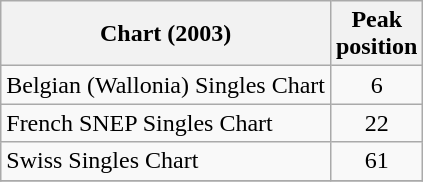<table class="wikitable sortable">
<tr>
<th align="left">Chart (2003)</th>
<th align="center">Peak<br>position</th>
</tr>
<tr>
<td align="left">Belgian (Wallonia) Singles Chart</td>
<td align="center">6</td>
</tr>
<tr>
<td align="left">French SNEP Singles Chart</td>
<td align="center">22</td>
</tr>
<tr>
<td align="left">Swiss Singles Chart</td>
<td align="center">61</td>
</tr>
<tr>
</tr>
</table>
